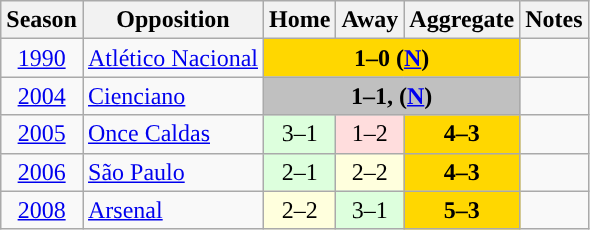<table class="wikitable sortable">
<tr>
<th>Season</th>
<th>Opposition</th>
<th>Home</th>
<th>Away</th>
<th>Aggregate</th>
<th>Notes</th>
</tr>
<tr>
<td align=center><a href='#'>1990</a></td>
<td> <a href='#'>Atlético Nacional</a></td>
<td bgcolor=Gold colspan="3" style="text-align:center;"><strong>1–0 (<a href='#'>N</a>)</strong></td>
<td></td>
</tr>
<tr>
<td align=center><a href='#'>2004</a></td>
<td> <a href='#'>Cienciano</a></td>
<td bgcolor=silver colspan="3" style="text-align:center;"><strong>1–1,  (<a href='#'>N</a>)</strong></td>
<td></td>
</tr>
<tr>
<td align=center><a href='#'>2005</a></td>
<td> <a href='#'>Once Caldas</a></td>
<td style="text-align:center; background:#dfd;">3–1</td>
<td style="text-align:center; background:#fdd;">1–2</td>
<td bgcolor=Gold style="text-align:center;"><strong>4–3</strong></td>
<td></td>
</tr>
<tr>
<td align=center><a href='#'>2006</a></td>
<td> <a href='#'>São Paulo</a></td>
<td style="text-align:center; background:#dfd;">2–1</td>
<td style="text-align:center; background:#ffd;">2–2</td>
<td bgcolor=Gold style="text-align:center;"><strong>4–3</strong></td>
<td></td>
</tr>
<tr>
<td align=center><a href='#'>2008</a></td>
<td> <a href='#'>Arsenal</a></td>
<td style="text-align:center; background:#ffd;">2–2</td>
<td style="text-align:center; background:#dfd;">3–1</td>
<td bgcolor=Gold style="text-align:center;"><strong>5–3</strong></td>
<td></td>
</tr>
</table>
